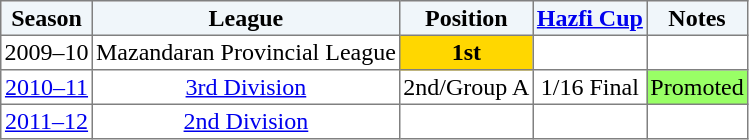<table border="1" cellpadding="2" style="border-collapse:collapse; text-align:center; font-size:normal;">
<tr style="background:#f0f6fa;">
<th>Season</th>
<th>League</th>
<th>Position</th>
<th><a href='#'>Hazfi Cup</a></th>
<th>Notes</th>
</tr>
<tr>
<td>2009–10</td>
<td>Mazandaran Provincial League</td>
<td bgcolor=gold><strong>1st</strong></td>
<td></td>
<td></td>
</tr>
<tr>
<td><a href='#'>2010–11</a></td>
<td><a href='#'>3rd Division</a></td>
<td>2nd/Group A</td>
<td>1/16 Final</td>
<td bgcolor=99FF66>Promoted</td>
</tr>
<tr>
<td><a href='#'>2011–12</a></td>
<td><a href='#'>2nd Division</a></td>
<td></td>
<td></td>
<td></td>
</tr>
</table>
